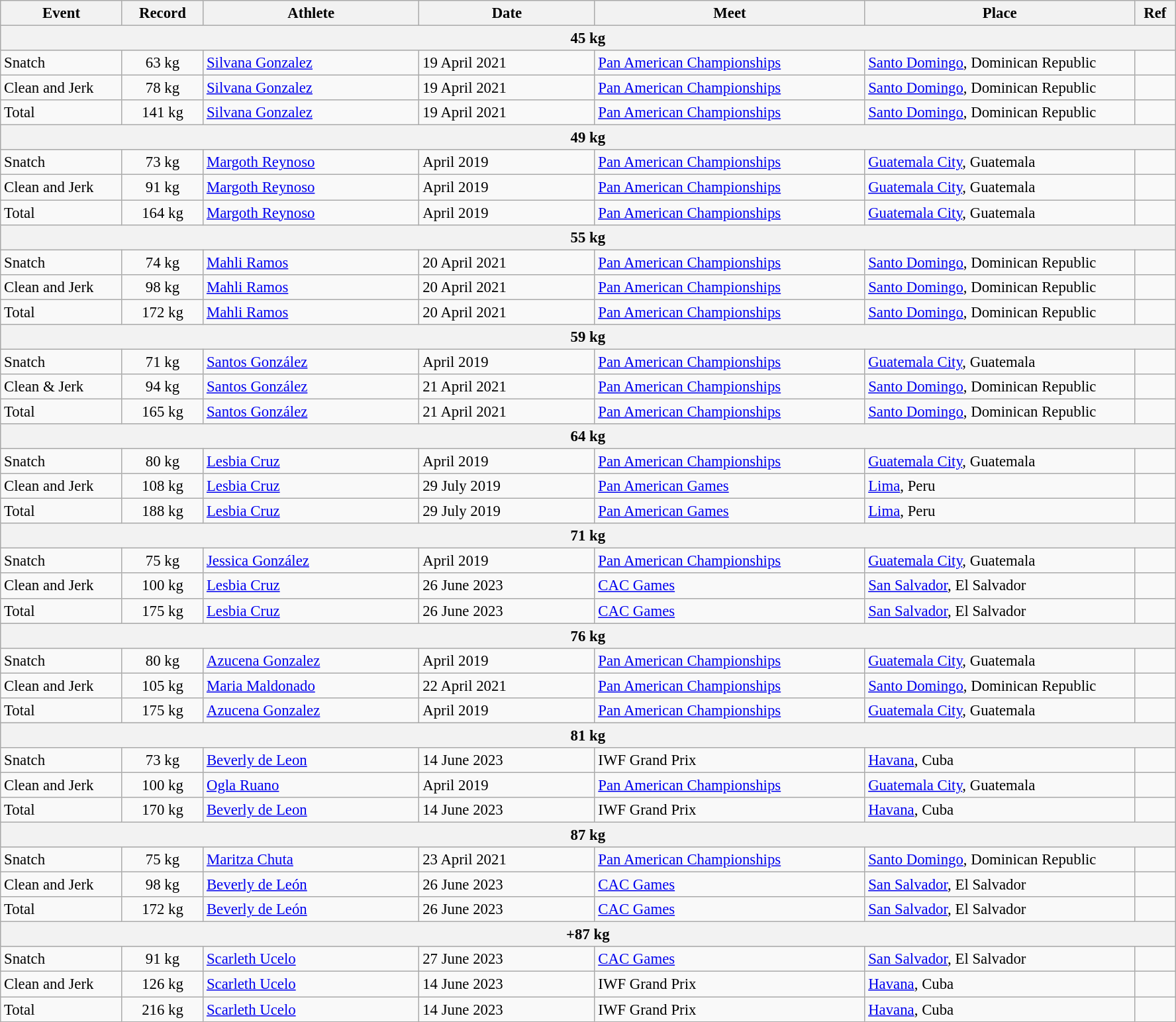<table class="wikitable" style="font-size:95%;">
<tr>
<th width=9%>Event</th>
<th width=6%>Record</th>
<th width=16%>Athlete</th>
<th width=13%>Date</th>
<th width=20%>Meet</th>
<th width=20%>Place</th>
<th width=3%>Ref</th>
</tr>
<tr bgcolor="#DDDDDD">
<th colspan="7">45 kg</th>
</tr>
<tr>
<td>Snatch</td>
<td align="center">63 kg</td>
<td><a href='#'>Silvana Gonzalez</a></td>
<td>19 April 2021</td>
<td><a href='#'>Pan American Championships</a></td>
<td><a href='#'>Santo Domingo</a>, Dominican Republic</td>
<td></td>
</tr>
<tr>
<td>Clean and Jerk</td>
<td align="center">78 kg</td>
<td><a href='#'>Silvana Gonzalez</a></td>
<td>19 April 2021</td>
<td><a href='#'>Pan American Championships</a></td>
<td><a href='#'>Santo Domingo</a>, Dominican Republic</td>
<td></td>
</tr>
<tr>
<td>Total</td>
<td align="center">141 kg</td>
<td><a href='#'>Silvana Gonzalez</a></td>
<td>19 April 2021</td>
<td><a href='#'>Pan American Championships</a></td>
<td><a href='#'>Santo Domingo</a>, Dominican Republic</td>
<td></td>
</tr>
<tr bgcolor="#DDDDDD">
<th colspan="7">49 kg</th>
</tr>
<tr>
<td>Snatch</td>
<td align="center">73 kg</td>
<td><a href='#'>Margoth Reynoso</a></td>
<td>April 2019</td>
<td><a href='#'>Pan American Championships</a></td>
<td><a href='#'>Guatemala City</a>, Guatemala</td>
<td></td>
</tr>
<tr>
<td>Clean and Jerk</td>
<td align="center">91 kg</td>
<td><a href='#'>Margoth Reynoso</a></td>
<td>April 2019</td>
<td><a href='#'>Pan American Championships</a></td>
<td><a href='#'>Guatemala City</a>, Guatemala</td>
<td></td>
</tr>
<tr>
<td>Total</td>
<td align="center">164 kg</td>
<td><a href='#'>Margoth Reynoso</a></td>
<td>April 2019</td>
<td><a href='#'>Pan American Championships</a></td>
<td><a href='#'>Guatemala City</a>, Guatemala</td>
<td></td>
</tr>
<tr bgcolor="#DDDDDD">
<th colspan="7">55 kg</th>
</tr>
<tr>
<td>Snatch</td>
<td align="center">74 kg</td>
<td><a href='#'>Mahli Ramos</a></td>
<td>20 April 2021</td>
<td><a href='#'>Pan American Championships</a></td>
<td><a href='#'>Santo Domingo</a>, Dominican Republic</td>
<td></td>
</tr>
<tr>
<td>Clean and Jerk</td>
<td align="center">98 kg</td>
<td><a href='#'>Mahli Ramos</a></td>
<td>20 April 2021</td>
<td><a href='#'>Pan American Championships</a></td>
<td><a href='#'>Santo Domingo</a>, Dominican Republic</td>
<td></td>
</tr>
<tr>
<td>Total</td>
<td align="center">172 kg</td>
<td><a href='#'>Mahli Ramos</a></td>
<td>20 April 2021</td>
<td><a href='#'>Pan American Championships</a></td>
<td><a href='#'>Santo Domingo</a>, Dominican Republic</td>
<td></td>
</tr>
<tr bgcolor="#DDDDDD">
<th colspan="7">59 kg</th>
</tr>
<tr>
<td>Snatch</td>
<td align="center">71 kg</td>
<td><a href='#'>Santos González</a></td>
<td>April 2019</td>
<td><a href='#'>Pan American Championships</a></td>
<td><a href='#'>Guatemala City</a>, Guatemala</td>
<td></td>
</tr>
<tr>
<td>Clean & Jerk</td>
<td align="center">94 kg</td>
<td><a href='#'>Santos González</a></td>
<td>21 April 2021</td>
<td><a href='#'>Pan American Championships</a></td>
<td><a href='#'>Santo Domingo</a>, Dominican Republic</td>
<td></td>
</tr>
<tr>
<td>Total</td>
<td align="center">165 kg</td>
<td><a href='#'>Santos González</a></td>
<td>21 April 2021</td>
<td><a href='#'>Pan American Championships</a></td>
<td><a href='#'>Santo Domingo</a>, Dominican Republic</td>
<td></td>
</tr>
<tr bgcolor="#DDDDDD">
<th colspan="7">64 kg</th>
</tr>
<tr>
<td>Snatch</td>
<td align="center">80 kg</td>
<td><a href='#'>Lesbia Cruz</a></td>
<td>April 2019</td>
<td><a href='#'>Pan American Championships</a></td>
<td><a href='#'>Guatemala City</a>, Guatemala</td>
<td></td>
</tr>
<tr>
<td>Clean and Jerk</td>
<td align="center">108 kg</td>
<td><a href='#'>Lesbia Cruz</a></td>
<td>29 July 2019</td>
<td><a href='#'>Pan American Games</a></td>
<td><a href='#'>Lima</a>, Peru</td>
<td></td>
</tr>
<tr>
<td>Total</td>
<td align="center">188 kg</td>
<td><a href='#'>Lesbia Cruz</a></td>
<td>29 July 2019</td>
<td><a href='#'>Pan American Games</a></td>
<td><a href='#'>Lima</a>, Peru</td>
<td></td>
</tr>
<tr bgcolor="#DDDDDD">
<th colspan="7">71 kg</th>
</tr>
<tr>
<td>Snatch</td>
<td align="center">75 kg</td>
<td><a href='#'>Jessica González</a></td>
<td>April 2019</td>
<td><a href='#'>Pan American Championships</a></td>
<td><a href='#'>Guatemala City</a>, Guatemala</td>
<td></td>
</tr>
<tr>
<td>Clean and Jerk</td>
<td align="center">100 kg</td>
<td><a href='#'>Lesbia Cruz</a></td>
<td>26 June 2023</td>
<td><a href='#'>CAC Games</a></td>
<td><a href='#'>San Salvador</a>, El Salvador</td>
<td></td>
</tr>
<tr>
<td>Total</td>
<td align="center">175 kg</td>
<td><a href='#'>Lesbia Cruz</a></td>
<td>26 June 2023</td>
<td><a href='#'>CAC Games</a></td>
<td><a href='#'>San Salvador</a>, El Salvador</td>
<td></td>
</tr>
<tr bgcolor="#DDDDDD">
<th colspan="7">76 kg</th>
</tr>
<tr>
<td>Snatch</td>
<td align="center">80 kg</td>
<td><a href='#'>Azucena Gonzalez</a></td>
<td>April 2019</td>
<td><a href='#'>Pan American Championships</a></td>
<td><a href='#'>Guatemala City</a>, Guatemala</td>
<td></td>
</tr>
<tr>
<td>Clean and Jerk</td>
<td align="center">105 kg</td>
<td><a href='#'>Maria Maldonado</a></td>
<td>22 April 2021</td>
<td><a href='#'>Pan American Championships</a></td>
<td><a href='#'>Santo Domingo</a>, Dominican Republic</td>
<td></td>
</tr>
<tr>
<td>Total</td>
<td align="center">175 kg</td>
<td><a href='#'>Azucena Gonzalez</a></td>
<td>April 2019</td>
<td><a href='#'>Pan American Championships</a></td>
<td><a href='#'>Guatemala City</a>, Guatemala</td>
<td></td>
</tr>
<tr bgcolor="#DDDDDD">
<th colspan="7">81 kg</th>
</tr>
<tr>
<td>Snatch</td>
<td align="center">73 kg</td>
<td><a href='#'>Beverly de Leon</a></td>
<td>14 June 2023</td>
<td>IWF Grand Prix</td>
<td><a href='#'>Havana</a>, Cuba</td>
<td></td>
</tr>
<tr>
<td>Clean and Jerk</td>
<td align="center">100 kg</td>
<td><a href='#'>Ogla Ruano</a></td>
<td>April 2019</td>
<td><a href='#'>Pan American Championships</a></td>
<td><a href='#'>Guatemala City</a>, Guatemala</td>
<td></td>
</tr>
<tr>
<td>Total</td>
<td align="center">170 kg</td>
<td><a href='#'>Beverly de Leon</a></td>
<td>14 June 2023</td>
<td>IWF Grand Prix</td>
<td><a href='#'>Havana</a>, Cuba</td>
<td></td>
</tr>
<tr bgcolor="#DDDDDD">
<th colspan="7">87 kg</th>
</tr>
<tr>
<td>Snatch</td>
<td align="center">75 kg</td>
<td><a href='#'>Maritza Chuta</a></td>
<td>23 April 2021</td>
<td><a href='#'>Pan American Championships</a></td>
<td><a href='#'>Santo Domingo</a>, Dominican Republic</td>
<td></td>
</tr>
<tr>
<td>Clean and Jerk</td>
<td align="center">98 kg</td>
<td><a href='#'>Beverly de León</a></td>
<td>26 June 2023</td>
<td><a href='#'>CAC Games</a></td>
<td><a href='#'>San Salvador</a>, El Salvador</td>
<td></td>
</tr>
<tr>
<td>Total</td>
<td align="center">172 kg</td>
<td><a href='#'>Beverly de León</a></td>
<td>26 June 2023</td>
<td><a href='#'>CAC Games</a></td>
<td><a href='#'>San Salvador</a>, El Salvador</td>
<td></td>
</tr>
<tr bgcolor="#DDDDDD">
<th colspan="7">+87 kg</th>
</tr>
<tr>
<td>Snatch</td>
<td align="center">91 kg</td>
<td><a href='#'>Scarleth Ucelo</a></td>
<td>27 June 2023</td>
<td><a href='#'>CAC Games</a></td>
<td><a href='#'>San Salvador</a>, El Salvador</td>
<td></td>
</tr>
<tr>
<td>Clean and Jerk</td>
<td align="center">126 kg</td>
<td><a href='#'>Scarleth Ucelo</a></td>
<td>14 June 2023</td>
<td>IWF Grand Prix</td>
<td><a href='#'>Havana</a>, Cuba</td>
<td></td>
</tr>
<tr>
<td>Total</td>
<td align="center">216 kg</td>
<td><a href='#'>Scarleth Ucelo</a></td>
<td>14 June 2023</td>
<td>IWF Grand Prix</td>
<td><a href='#'>Havana</a>, Cuba</td>
<td></td>
</tr>
</table>
